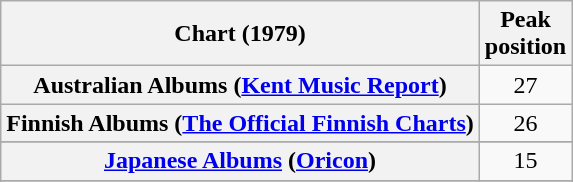<table class="wikitable sortable plainrowheaders">
<tr>
<th>Chart (1979)</th>
<th>Peak<br>position</th>
</tr>
<tr>
<th scope="row">Australian Albums (<a href='#'>Kent Music Report</a>)</th>
<td align="center">27</td>
</tr>
<tr>
<th scope="row">Finnish Albums (<a href='#'>The Official Finnish Charts</a>)</th>
<td align="center">26</td>
</tr>
<tr>
</tr>
<tr>
<th scope="row"><a href='#'>Japanese Albums</a> (<a href='#'>Oricon</a>)</th>
<td align="center">15</td>
</tr>
<tr>
</tr>
<tr>
</tr>
<tr>
</tr>
</table>
